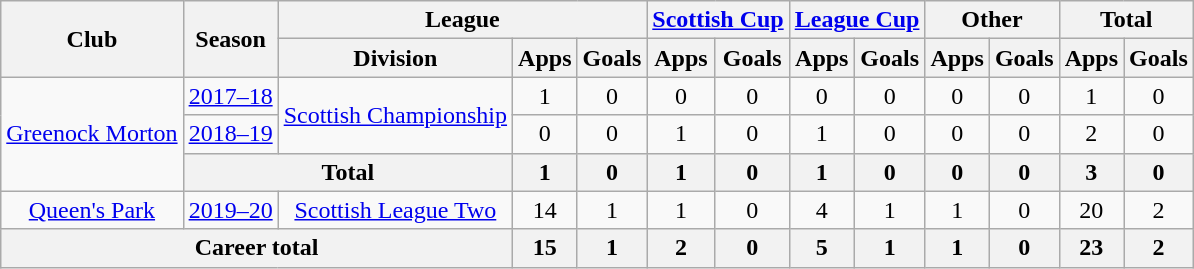<table class="wikitable" style="text-align:center">
<tr>
<th rowspan="2">Club</th>
<th rowspan="2">Season</th>
<th colspan="3">League</th>
<th colspan="2"><a href='#'>Scottish Cup</a></th>
<th colspan="2"><a href='#'>League Cup</a></th>
<th colspan="2">Other</th>
<th colspan="2">Total</th>
</tr>
<tr>
<th>Division</th>
<th>Apps</th>
<th>Goals</th>
<th>Apps</th>
<th>Goals</th>
<th>Apps</th>
<th>Goals</th>
<th>Apps</th>
<th>Goals</th>
<th>Apps</th>
<th>Goals</th>
</tr>
<tr>
<td rowspan="3"><a href='#'>Greenock Morton</a></td>
<td><a href='#'>2017–18</a></td>
<td rowspan="2"><a href='#'>Scottish Championship</a></td>
<td>1</td>
<td>0</td>
<td>0</td>
<td>0</td>
<td>0</td>
<td>0</td>
<td>0</td>
<td>0</td>
<td>1</td>
<td>0</td>
</tr>
<tr>
<td><a href='#'>2018–19</a></td>
<td>0</td>
<td>0</td>
<td>1</td>
<td>0</td>
<td>1</td>
<td>0</td>
<td>0</td>
<td>0</td>
<td>2</td>
<td>0</td>
</tr>
<tr>
<th colspan="2">Total</th>
<th>1</th>
<th>0</th>
<th>1</th>
<th>0</th>
<th>1</th>
<th>0</th>
<th>0</th>
<th>0</th>
<th>3</th>
<th>0</th>
</tr>
<tr>
<td><a href='#'>Queen's Park</a></td>
<td><a href='#'>2019–20</a></td>
<td><a href='#'>Scottish League Two</a></td>
<td>14</td>
<td>1</td>
<td>1</td>
<td>0</td>
<td>4</td>
<td>1</td>
<td>1</td>
<td>0</td>
<td>20</td>
<td>2</td>
</tr>
<tr>
<th colspan="3">Career total</th>
<th>15</th>
<th>1</th>
<th>2</th>
<th>0</th>
<th>5</th>
<th>1</th>
<th>1</th>
<th>0</th>
<th>23</th>
<th>2</th>
</tr>
</table>
